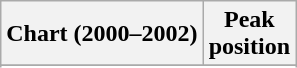<table class="wikitable sortable plainrowheaders">
<tr>
<th scope="col">Chart (2000–2002)</th>
<th scope="col">Peak<br>position</th>
</tr>
<tr>
</tr>
<tr>
</tr>
<tr>
</tr>
<tr>
</tr>
<tr>
</tr>
<tr>
</tr>
<tr>
</tr>
<tr>
</tr>
</table>
